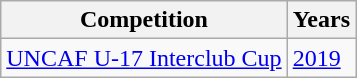<table class="wikitable">
<tr>
<th>Competition</th>
<th>Years</th>
</tr>
<tr>
<td><a href='#'>UNCAF U-17 Interclub Cup</a></td>
<td><a href='#'>2019</a></td>
</tr>
</table>
